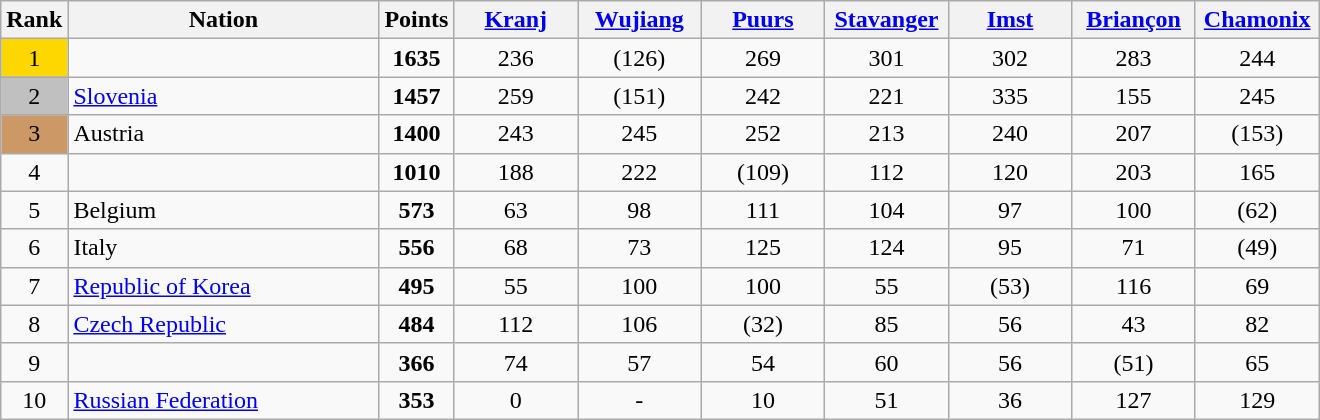<table class="wikitable sortable" style="text-align:center">
<tr>
<th>Rank</th>
<th width = "200">Nation</th>
<th>Points</th>
<th width = "75" data-sort-type="number"><a href='#'>Kranj</a></th>
<th width = "75" data-sort-type="number"><a href='#'>Wujiang</a></th>
<th width = "75" data-sort-type="number"><a href='#'>Puurs</a></th>
<th width = "75" data-sort-type="number"><a href='#'>Stavanger</a></th>
<th width = "75" data-sort-type="number"><a href='#'>Imst</a></th>
<th width = "75" data-sort-type="number"><a href='#'>Briançon</a></th>
<th width = "75" data-sort-type="number"><a href='#'>Chamonix</a></th>
</tr>
<tr>
<td style="background: gold">1</td>
<td align="left"></td>
<td><strong>1635</strong></td>
<td>236</td>
<td>(126)</td>
<td>269</td>
<td>301</td>
<td>302</td>
<td>283</td>
<td>244</td>
</tr>
<tr>
<td style="background: silver">2</td>
<td align="left"> <a href='#'>Slovenia</a></td>
<td><strong>1457</strong></td>
<td>259</td>
<td>(151)</td>
<td>242</td>
<td>221</td>
<td>335</td>
<td>155</td>
<td>245</td>
</tr>
<tr>
<td style="background: #cc9966">3</td>
<td align="left"> Austria</td>
<td><strong>1400</strong></td>
<td>243</td>
<td>245</td>
<td>252</td>
<td>213</td>
<td>240</td>
<td>207</td>
<td>(153)</td>
</tr>
<tr>
<td>4</td>
<td align="left"></td>
<td><strong>1010</strong></td>
<td>188</td>
<td>222</td>
<td>(109)</td>
<td>112</td>
<td>120</td>
<td>203</td>
<td>165</td>
</tr>
<tr>
<td>5</td>
<td align="left"> Belgium</td>
<td><strong>573</strong></td>
<td>63</td>
<td>98</td>
<td>111</td>
<td>104</td>
<td>97</td>
<td>100</td>
<td>(62)</td>
</tr>
<tr>
<td>6</td>
<td align="left"> Italy</td>
<td><strong>556</strong></td>
<td>68</td>
<td>73</td>
<td>125</td>
<td>124</td>
<td>95</td>
<td>71</td>
<td>(49)</td>
</tr>
<tr>
<td>7</td>
<td align="left"> <a href='#'>Republic of Korea</a></td>
<td><strong>495</strong></td>
<td>55</td>
<td>100</td>
<td>100</td>
<td>55</td>
<td>(53)</td>
<td>116</td>
<td>69</td>
</tr>
<tr>
<td>8</td>
<td align="left"> <a href='#'>Czech Republic</a></td>
<td><strong>484</strong></td>
<td>112</td>
<td>106</td>
<td>(32)</td>
<td>85</td>
<td>56</td>
<td>43</td>
<td>82</td>
</tr>
<tr>
<td>9</td>
<td align="left"></td>
<td><strong>366</strong></td>
<td>74</td>
<td>57</td>
<td>54</td>
<td>60</td>
<td>56</td>
<td>(51)</td>
<td>65</td>
</tr>
<tr>
<td>10</td>
<td align="left"> <a href='#'>Russian Federation</a></td>
<td><strong>353</strong></td>
<td>0</td>
<td>-</td>
<td>10</td>
<td>51</td>
<td>36</td>
<td>127</td>
<td>129</td>
</tr>
</table>
